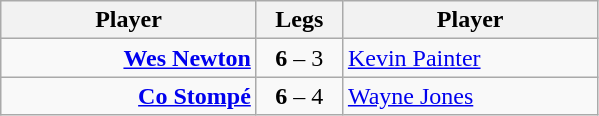<table class=wikitable style="text-align:center">
<tr>
<th width=163>Player</th>
<th width=50>Legs</th>
<th width=163>Player</th>
</tr>
<tr align=left>
<td align=right><strong><a href='#'>Wes Newton</a></strong> </td>
<td align=center><strong>6</strong> – 3</td>
<td> <a href='#'>Kevin Painter</a></td>
</tr>
<tr align=left>
<td align=right><strong><a href='#'>Co Stompé</a></strong> </td>
<td align=center><strong>6</strong> – 4</td>
<td> <a href='#'>Wayne Jones</a></td>
</tr>
</table>
